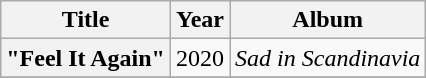<table class="wikitable plainrowheaders" style="text-align:center;">
<tr>
<th scope="col">Title</th>
<th scope="col">Year</th>
<th scope="col">Album</th>
</tr>
<tr>
<th scope="row">"Feel It Again"<br></th>
<td>2020</td>
<td><em>Sad in Scandinavia</em></td>
</tr>
<tr>
</tr>
</table>
